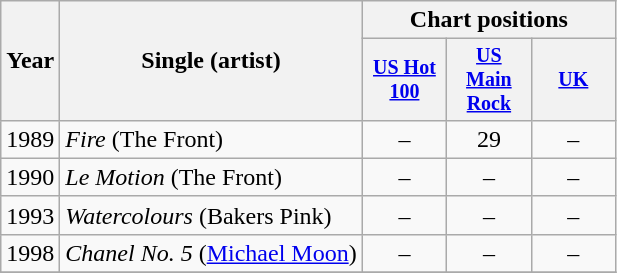<table class="wikitable" style="text-align:center;">
<tr>
<th rowspan="2">Year</th>
<th rowspan="2">Single (artist)</th>
<th colspan="3">Chart positions</th>
</tr>
<tr style="font-size:smaller;">
<th style="width:50px;"><a href='#'>US Hot 100</a></th>
<th style="width:50px;"><a href='#'>US Main Rock</a></th>
<th style="width:50px;"><a href='#'>UK</a></th>
</tr>
<tr>
<td>1989</td>
<td style="text-align:left;"><em>Fire</em> (The Front)</td>
<td>–</td>
<td>29</td>
<td>–</td>
</tr>
<tr>
<td>1990</td>
<td style="text-align:left;"><em>Le Motion</em> (The Front)</td>
<td>–</td>
<td>–</td>
<td>–</td>
</tr>
<tr>
<td>1993</td>
<td style="text-align:left;"><em>Watercolours</em> (Bakers Pink)</td>
<td>–</td>
<td>–</td>
<td>–</td>
</tr>
<tr>
<td>1998</td>
<td style="text-align:left;"><em>Chanel No. 5</em> (<a href='#'>Michael Moon</a>)</td>
<td>–</td>
<td>–</td>
<td>–</td>
</tr>
<tr>
</tr>
</table>
